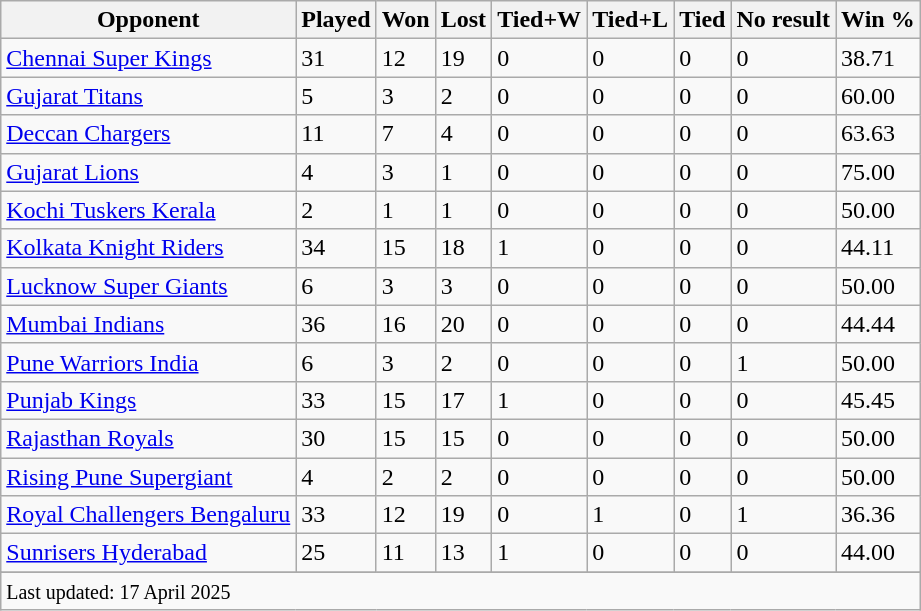<table class="wikitable sortable">
<tr>
<th>Opponent</th>
<th>Played</th>
<th>Won</th>
<th>Lost</th>
<th>Tied+W</th>
<th>Tied+L</th>
<th>Tied</th>
<th>No result</th>
<th>Win %</th>
</tr>
<tr>
<td><a href='#'>Chennai Super Kings</a></td>
<td>31</td>
<td>12</td>
<td>19</td>
<td>0</td>
<td>0</td>
<td>0</td>
<td>0</td>
<td>38.71</td>
</tr>
<tr>
<td><a href='#'>Gujarat Titans</a></td>
<td>5</td>
<td>3</td>
<td>2</td>
<td>0</td>
<td>0</td>
<td>0</td>
<td>0</td>
<td>60.00</td>
</tr>
<tr>
<td><a href='#'>Deccan Chargers</a></td>
<td>11</td>
<td>7</td>
<td>4</td>
<td>0</td>
<td>0</td>
<td>0</td>
<td>0</td>
<td>63.63</td>
</tr>
<tr>
<td><a href='#'>Gujarat Lions</a></td>
<td>4</td>
<td>3</td>
<td>1</td>
<td>0</td>
<td>0</td>
<td>0</td>
<td>0</td>
<td>75.00</td>
</tr>
<tr>
<td><a href='#'>Kochi Tuskers Kerala</a></td>
<td>2</td>
<td>1</td>
<td>1</td>
<td>0</td>
<td>0</td>
<td>0</td>
<td>0</td>
<td>50.00</td>
</tr>
<tr>
<td><a href='#'>Kolkata Knight Riders</a></td>
<td>34</td>
<td>15</td>
<td>18</td>
<td>1</td>
<td>0</td>
<td>0</td>
<td>0</td>
<td>44.11</td>
</tr>
<tr>
<td><a href='#'>Lucknow Super Giants</a></td>
<td>6</td>
<td>3</td>
<td>3</td>
<td>0</td>
<td>0</td>
<td>0</td>
<td>0</td>
<td>50.00</td>
</tr>
<tr>
<td><a href='#'>Mumbai Indians</a></td>
<td>36</td>
<td>16</td>
<td>20</td>
<td>0</td>
<td>0</td>
<td>0</td>
<td>0</td>
<td>44.44</td>
</tr>
<tr>
<td><a href='#'>Pune Warriors India</a></td>
<td>6</td>
<td>3</td>
<td>2</td>
<td>0</td>
<td>0</td>
<td>0</td>
<td>1</td>
<td>50.00</td>
</tr>
<tr>
<td><a href='#'>Punjab Kings</a></td>
<td>33</td>
<td>15</td>
<td>17</td>
<td>1</td>
<td>0</td>
<td>0</td>
<td>0</td>
<td>45.45</td>
</tr>
<tr>
<td><a href='#'>Rajasthan Royals</a></td>
<td>30</td>
<td>15</td>
<td>15</td>
<td>0</td>
<td>0</td>
<td>0</td>
<td>0</td>
<td>50.00</td>
</tr>
<tr>
<td><a href='#'>Rising Pune Supergiant</a></td>
<td>4</td>
<td>2</td>
<td>2</td>
<td>0</td>
<td>0</td>
<td>0</td>
<td>0</td>
<td>50.00</td>
</tr>
<tr>
<td><a href='#'>Royal Challengers Bengaluru</a></td>
<td>33</td>
<td>12</td>
<td>19</td>
<td>0</td>
<td>1</td>
<td>0</td>
<td>1</td>
<td>36.36</td>
</tr>
<tr>
<td><a href='#'>Sunrisers Hyderabad</a></td>
<td>25</td>
<td>11</td>
<td>13</td>
<td>1</td>
<td>0</td>
<td>0</td>
<td>0</td>
<td>44.00</td>
</tr>
<tr>
</tr>
<tr class=sortbottom>
<td colspan="11"><small>Last updated: 17 April 2025</small><br></td>
</tr>
</table>
